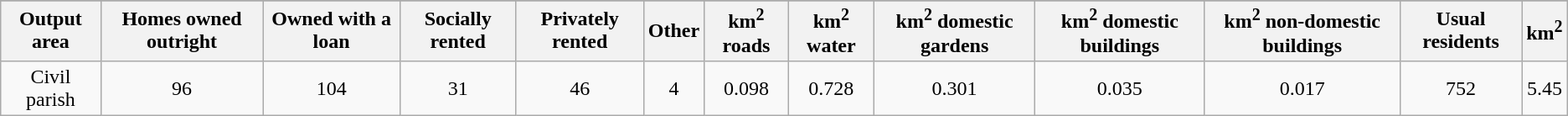<table class="wikitable">
<tr>
</tr>
<tr>
<th>Output area</th>
<th>Homes owned outright</th>
<th>Owned with a loan</th>
<th>Socially rented</th>
<th>Privately rented</th>
<th>Other</th>
<th>km<sup>2</sup> roads</th>
<th>km<sup>2</sup> water</th>
<th>km<sup>2</sup>  domestic gardens</th>
<th>km<sup>2</sup> domestic buildings</th>
<th>km<sup>2</sup> non-domestic buildings</th>
<th>Usual residents</th>
<th>km<sup>2</sup></th>
</tr>
<tr align=center>
<td>Civil parish</td>
<td>96</td>
<td>104</td>
<td>31</td>
<td>46</td>
<td>4</td>
<td>0.098</td>
<td>0.728</td>
<td>0.301</td>
<td>0.035</td>
<td>0.017</td>
<td>752</td>
<td>5.45</td>
</tr>
</table>
